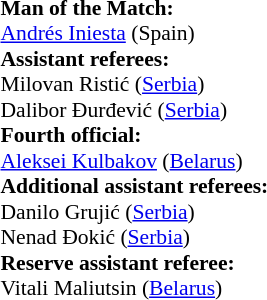<table style="width:100%; font-size:90%;">
<tr>
<td><br><strong>Man of the Match:</strong>
<br><a href='#'>Andrés Iniesta</a> (Spain)<br><strong>Assistant referees:</strong>
<br>Milovan Ristić (<a href='#'>Serbia</a>)
<br>Dalibor Đurđević (<a href='#'>Serbia</a>)
<br><strong>Fourth official:</strong>
<br><a href='#'>Aleksei Kulbakov</a> (<a href='#'>Belarus</a>)
<br><strong>Additional assistant referees:</strong>
<br>Danilo Grujić (<a href='#'>Serbia</a>)
<br>Nenad Đokić (<a href='#'>Serbia</a>)
<br><strong>Reserve assistant referee:</strong>
<br>Vitali Maliutsin (<a href='#'>Belarus</a>)</td>
</tr>
</table>
